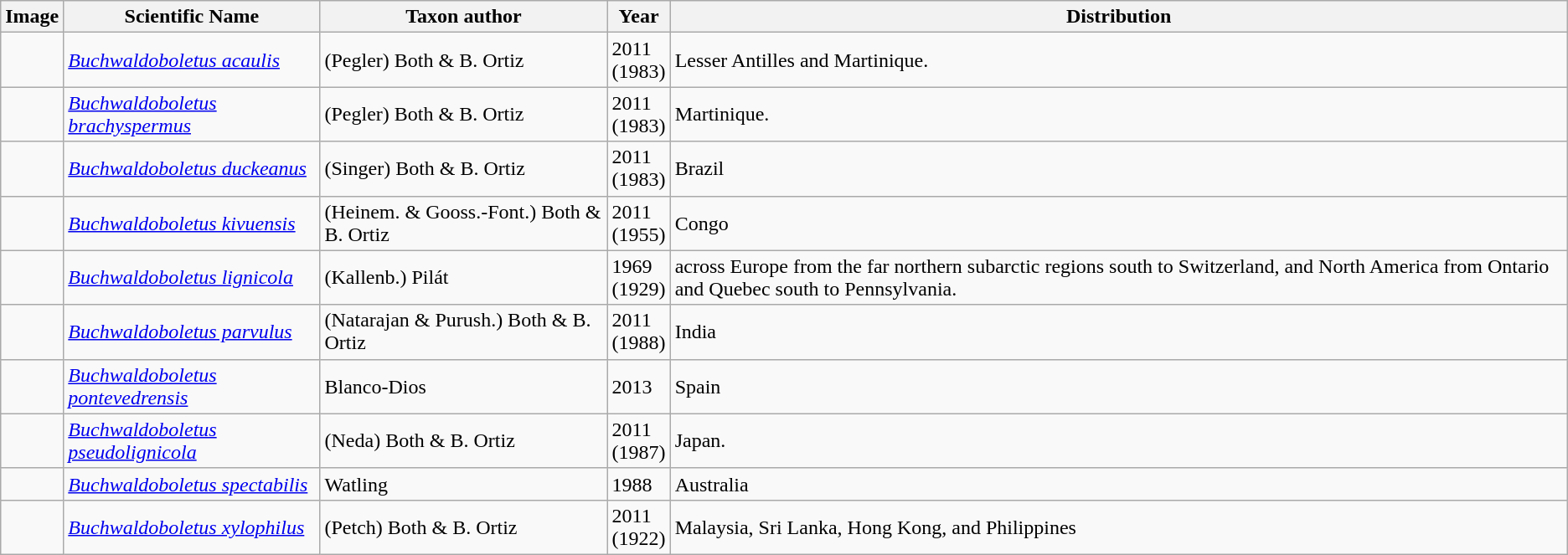<table class="wikitable sortable">
<tr>
<th>Image</th>
<th>Scientific Name</th>
<th>Taxon author</th>
<th>Year</th>
<th>Distribution</th>
</tr>
<tr>
<td></td>
<td><em><a href='#'>Buchwaldoboletus acaulis</a></em></td>
<td>(Pegler) Both & B. Ortiz</td>
<td>2011<br>(1983)</td>
<td>Lesser Antilles and Martinique.</td>
</tr>
<tr>
<td></td>
<td><em><a href='#'>Buchwaldoboletus brachyspermus</a></em></td>
<td>(Pegler) Both & B. Ortiz</td>
<td>2011<br>(1983)</td>
<td>Martinique.</td>
</tr>
<tr>
<td></td>
<td><em><a href='#'>Buchwaldoboletus duckeanus</a></em></td>
<td>(Singer) Both & B. Ortiz</td>
<td>2011<br>(1983)</td>
<td>Brazil</td>
</tr>
<tr>
<td></td>
<td><em><a href='#'>Buchwaldoboletus kivuensis</a></em></td>
<td>(Heinem. & Gooss.-Font.) Both & B. Ortiz</td>
<td>2011<br>(1955)</td>
<td>Congo</td>
</tr>
<tr>
<td></td>
<td><em><a href='#'>Buchwaldoboletus lignicola</a></em></td>
<td>(Kallenb.) Pilát</td>
<td>1969<br>(1929)</td>
<td>across Europe from the far northern subarctic regions south to Switzerland, and North America from Ontario and Quebec south to Pennsylvania.</td>
</tr>
<tr>
<td></td>
<td><em><a href='#'>Buchwaldoboletus parvulus</a></em></td>
<td>(Natarajan & Purush.) Both & B. Ortiz</td>
<td>2011<br>(1988)</td>
<td>India</td>
</tr>
<tr>
<td></td>
<td><em><a href='#'>Buchwaldoboletus pontevedrensis</a></em></td>
<td>Blanco-Dios</td>
<td>2013</td>
<td>Spain</td>
</tr>
<tr>
<td></td>
<td><em><a href='#'>Buchwaldoboletus pseudolignicola</a></em></td>
<td>(Neda) Both & B. Ortiz</td>
<td>2011<br>(1987)</td>
<td>Japan.</td>
</tr>
<tr>
<td></td>
<td><em><a href='#'>Buchwaldoboletus spectabilis</a></em></td>
<td>Watling</td>
<td>1988</td>
<td>Australia</td>
</tr>
<tr>
<td></td>
<td><em><a href='#'>Buchwaldoboletus xylophilus</a></em></td>
<td>(Petch) Both & B. Ortiz</td>
<td>2011<br>(1922)</td>
<td>Malaysia, Sri Lanka, Hong Kong, and Philippines</td>
</tr>
</table>
